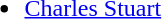<table style="width:100%;">
<tr>
<td style="vertical-align:top; width:25%;"><br><ul><li> <a href='#'>Charles Stuart</a></li></ul></td>
</tr>
</table>
